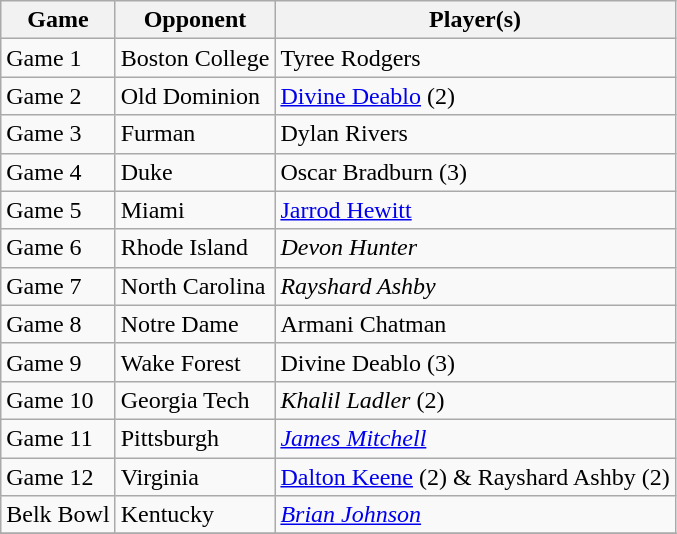<table class="wikitable">
<tr>
<th>Game</th>
<th>Opponent</th>
<th>Player(s)</th>
</tr>
<tr>
<td>Game 1</td>
<td>Boston College</td>
<td>Tyree Rodgers</td>
</tr>
<tr>
<td>Game 2</td>
<td>Old Dominion</td>
<td><a href='#'>Divine Deablo</a> (2)</td>
</tr>
<tr>
<td>Game 3</td>
<td>Furman</td>
<td>Dylan Rivers</td>
</tr>
<tr>
<td>Game 4</td>
<td>Duke</td>
<td>Oscar Bradburn (3)</td>
</tr>
<tr>
<td>Game 5</td>
<td>Miami</td>
<td><a href='#'>Jarrod Hewitt</a></td>
</tr>
<tr>
<td>Game 6</td>
<td>Rhode Island</td>
<td><dfn>Devon Hunter</dfn></td>
</tr>
<tr>
<td>Game 7</td>
<td>North Carolina</td>
<td><dfn>Rayshard Ashby</dfn></td>
</tr>
<tr>
<td>Game 8</td>
<td>Notre Dame</td>
<td>Armani Chatman</td>
</tr>
<tr>
<td>Game 9</td>
<td>Wake Forest</td>
<td>Divine Deablo (3)</td>
</tr>
<tr>
<td>Game 10</td>
<td>Georgia Tech</td>
<td><dfn>Khalil Ladler</dfn> (2)</td>
</tr>
<tr>
<td>Game 11</td>
<td>Pittsburgh</td>
<td><dfn><a href='#'>James Mitchell</a></dfn></td>
</tr>
<tr>
<td>Game 12</td>
<td>Virginia</td>
<td><a href='#'>Dalton Keene</a> (2) & Rayshard Ashby (2)</td>
</tr>
<tr>
<td>Belk Bowl</td>
<td>Kentucky</td>
<td><dfn><a href='#'>Brian Johnson</a></dfn>   </td>
</tr>
<tr>
</tr>
</table>
